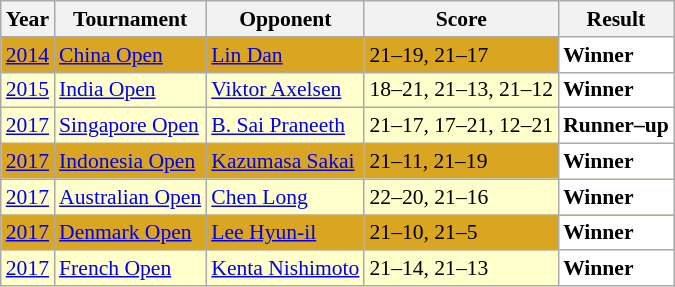<table class="sortable wikitable" style="font-size: 90%;">
<tr>
<th>Year</th>
<th>Tournament</th>
<th>Opponent</th>
<th>Score</th>
<th>Result</th>
</tr>
<tr style="background:#DAA520">
<td align="center"><a href='#'>2014</a></td>
<td align="left"><a href='#'>China Open</a></td>
<td align="left"> <a href='#'>Lin Dan</a></td>
<td align="left">21–19, 21–17</td>
<td style="text–align:left; background:white"> <strong>Winner</strong></td>
</tr>
<tr style="background:#FFFFCC">
<td align="center"><a href='#'>2015</a></td>
<td align="left"><a href='#'>India Open</a></td>
<td align="left"> <a href='#'>Viktor Axelsen</a></td>
<td align="left">18–21, 21–13, 21–12</td>
<td style="text–align:left; background:white"> <strong>Winner</strong></td>
</tr>
<tr style="background:#FFFFCC">
<td align="center"><a href='#'>2017</a></td>
<td align="left"><a href='#'>Singapore Open</a></td>
<td align="left"> <a href='#'>B. Sai Praneeth</a></td>
<td align="left">21–17, 17–21, 12–21</td>
<td style="text–align:left; background:white"> <strong>Runner–up</strong></td>
</tr>
<tr style="background:#DAA520">
<td align="center"><a href='#'>2017</a></td>
<td align="left"><a href='#'>Indonesia Open</a></td>
<td align="left"> <a href='#'>Kazumasa Sakai</a></td>
<td align="left">21–11, 21–19</td>
<td style="text–align:left; background:white"> <strong>Winner</strong></td>
</tr>
<tr style="background:#FFFFCC">
<td align="center"><a href='#'>2017</a></td>
<td align="left"><a href='#'>Australian Open</a></td>
<td align="left"> <a href='#'>Chen Long</a></td>
<td align="left">22–20, 21–16</td>
<td style="text–align:left; background:white"> <strong>Winner</strong></td>
</tr>
<tr style="background:#DAA520">
<td align="center"><a href='#'>2017</a></td>
<td align="left"><a href='#'>Denmark Open</a></td>
<td align="left"> <a href='#'>Lee Hyun-il</a></td>
<td align="left">21–10, 21–5</td>
<td style="text–align:left; background:white"> <strong>Winner</strong></td>
</tr>
<tr style="background:#FFFFCC">
<td align="center"><a href='#'>2017</a></td>
<td align="left"><a href='#'>French Open</a></td>
<td align="left"> <a href='#'>Kenta Nishimoto</a></td>
<td align="left">21–14, 21–13</td>
<td style="text–align:left; background:white"> <strong>Winner</strong></td>
</tr>
</table>
